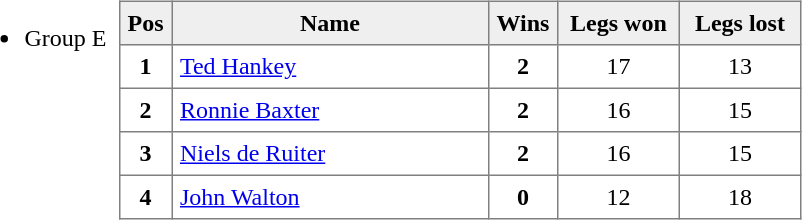<table>
<tr style="vertical-align: top;">
<td><br><ul><li>Group E</li></ul></td>
<td></td>
<td><br><table style=border-collapse:collapse border=1 cellspacing=0 cellpadding=5>
<tr align=center bgcolor=#efefef>
<th width=20>Pos</th>
<th width=200>Name</th>
<th width=20><strong>Wins</strong></th>
<th width=70>Legs won</th>
<th width=70>Legs lost</th>
</tr>
<tr align=center>
<td><strong>1</strong></td>
<td align="left"> <a href='#'>Ted Hankey</a></td>
<td><strong>2</strong></td>
<td>17</td>
<td>13</td>
</tr>
<tr align=center>
<td><strong>2</strong></td>
<td align="left"> <a href='#'>Ronnie Baxter</a></td>
<td><strong>2</strong></td>
<td>16</td>
<td>15</td>
</tr>
<tr align=center>
<td><strong>3</strong></td>
<td align="left"> <a href='#'>Niels de Ruiter</a></td>
<td><strong>2</strong></td>
<td>16</td>
<td>15</td>
</tr>
<tr align=center>
<td><strong>4</strong></td>
<td align="left"> <a href='#'>John Walton</a></td>
<td><strong>0</strong></td>
<td>12</td>
<td>18</td>
</tr>
</table>
</td>
</tr>
</table>
